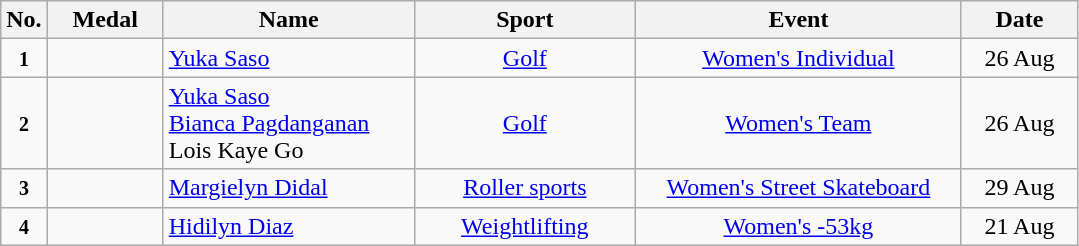<table class="wikitable" style="font-size:100%; text-align:center">
<tr>
<th width="10">No.</th>
<th width="70">Medal</th>
<th width="160">Name</th>
<th width="140">Sport</th>
<th width="210">Event</th>
<th width="70">Date</th>
</tr>
<tr>
<td><small><strong>1</strong></small></td>
<td></td>
<td align=left><a href='#'>Yuka Saso</a></td>
<td> <a href='#'>Golf</a></td>
<td><a href='#'>Women's Individual</a></td>
<td>26 Aug</td>
</tr>
<tr>
<td><small><strong>2</strong></small></td>
<td></td>
<td align=left><a href='#'>Yuka Saso</a><br><a href='#'>Bianca Pagdanganan</a><br>Lois Kaye Go</td>
<td> <a href='#'>Golf</a></td>
<td><a href='#'>Women's Team</a></td>
<td>26 Aug</td>
</tr>
<tr>
<td><small><strong>3</strong></small></td>
<td></td>
<td align=left><a href='#'>Margielyn Didal</a></td>
<td> <a href='#'>Roller sports</a></td>
<td><a href='#'>Women's Street Skateboard</a></td>
<td>29 Aug</td>
</tr>
<tr>
<td><small><strong>4</strong></small></td>
<td></td>
<td align=left><a href='#'>Hidilyn Diaz</a></td>
<td> <a href='#'>Weightlifting</a></td>
<td><a href='#'>Women's -53kg</a></td>
<td>21 Aug</td>
</tr>
</table>
